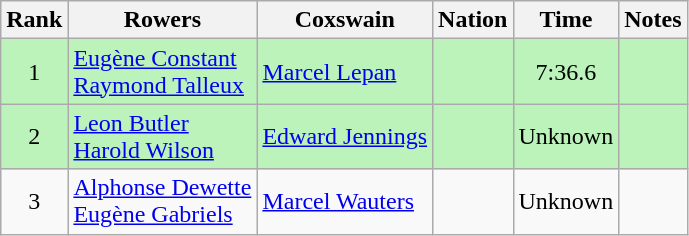<table class="wikitable sortable" style="text-align:center">
<tr>
<th>Rank</th>
<th>Rowers</th>
<th>Coxswain</th>
<th>Nation</th>
<th>Time</th>
<th>Notes</th>
</tr>
<tr bgcolor=bbf3bb>
<td>1</td>
<td align=left><a href='#'>Eugène Constant</a> <br> <a href='#'>Raymond Talleux</a></td>
<td align=left><a href='#'>Marcel Lepan</a></td>
<td align=left></td>
<td>7:36.6</td>
<td></td>
</tr>
<tr bgcolor=bbf3bb>
<td>2</td>
<td align=left><a href='#'>Leon Butler</a> <br> <a href='#'>Harold Wilson</a></td>
<td align=left><a href='#'>Edward Jennings</a></td>
<td align=left></td>
<td data-sort-value=8:00.00>Unknown</td>
<td></td>
</tr>
<tr>
<td>3</td>
<td align=left><a href='#'>Alphonse Dewette</a> <br> <a href='#'>Eugène Gabriels</a></td>
<td align=left><a href='#'>Marcel Wauters</a></td>
<td align=left></td>
<td data-sort-value=9:00.00>Unknown</td>
<td></td>
</tr>
</table>
